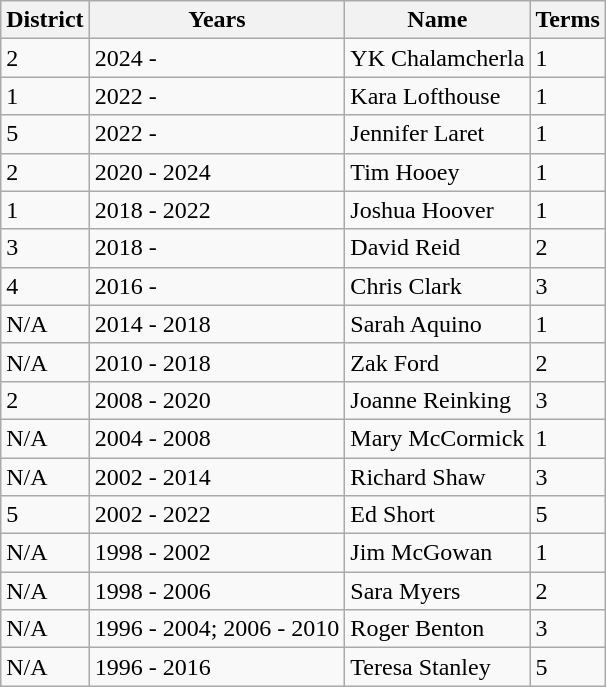<table class="wikitable">
<tr>
<th>District</th>
<th>Years</th>
<th>Name</th>
<th>Terms</th>
</tr>
<tr>
<td>2</td>
<td>2024 -</td>
<td>YK Chalamcherla</td>
<td>1</td>
</tr>
<tr>
<td>1</td>
<td>2022 -</td>
<td>Kara Lofthouse</td>
<td>1</td>
</tr>
<tr>
<td>5</td>
<td>2022 -</td>
<td>Jennifer Laret</td>
<td>1</td>
</tr>
<tr>
<td>2</td>
<td>2020 - 2024</td>
<td>Tim Hooey</td>
<td>1</td>
</tr>
<tr>
<td>1</td>
<td>2018 - 2022</td>
<td>Joshua Hoover</td>
<td>1</td>
</tr>
<tr>
<td>3</td>
<td>2018 -</td>
<td>David Reid</td>
<td>2</td>
</tr>
<tr>
<td>4</td>
<td>2016 -</td>
<td>Chris Clark</td>
<td>3</td>
</tr>
<tr>
<td>N/A</td>
<td>2014 - 2018</td>
<td>Sarah Aquino</td>
<td>1</td>
</tr>
<tr>
<td>N/A</td>
<td>2010 - 2018</td>
<td>Zak Ford</td>
<td>2</td>
</tr>
<tr>
<td>2</td>
<td>2008 - 2020</td>
<td>Joanne Reinking</td>
<td>3</td>
</tr>
<tr>
<td>N/A</td>
<td>2004 - 2008</td>
<td>Mary McCormick</td>
<td>1</td>
</tr>
<tr>
<td>N/A</td>
<td>2002 - 2014</td>
<td>Richard Shaw</td>
<td>3</td>
</tr>
<tr>
<td>5</td>
<td>2002 - 2022</td>
<td>Ed Short</td>
<td>5</td>
</tr>
<tr>
<td>N/A</td>
<td>1998 - 2002</td>
<td>Jim McGowan</td>
<td>1</td>
</tr>
<tr>
<td>N/A</td>
<td>1998 - 2006</td>
<td>Sara Myers</td>
<td>2</td>
</tr>
<tr>
<td>N/A</td>
<td>1996 - 2004; 2006 - 2010</td>
<td>Roger Benton</td>
<td>3</td>
</tr>
<tr>
<td>N/A</td>
<td>1996 - 2016</td>
<td>Teresa Stanley</td>
<td>5</td>
</tr>
</table>
